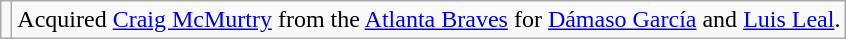<table class="wikitable">
<tr>
<td></td>
<td>Acquired <a href='#'>Craig McMurtry</a> from the <a href='#'>Atlanta Braves</a> for <a href='#'>Dámaso García</a> and <a href='#'>Luis Leal</a>.</td>
</tr>
</table>
